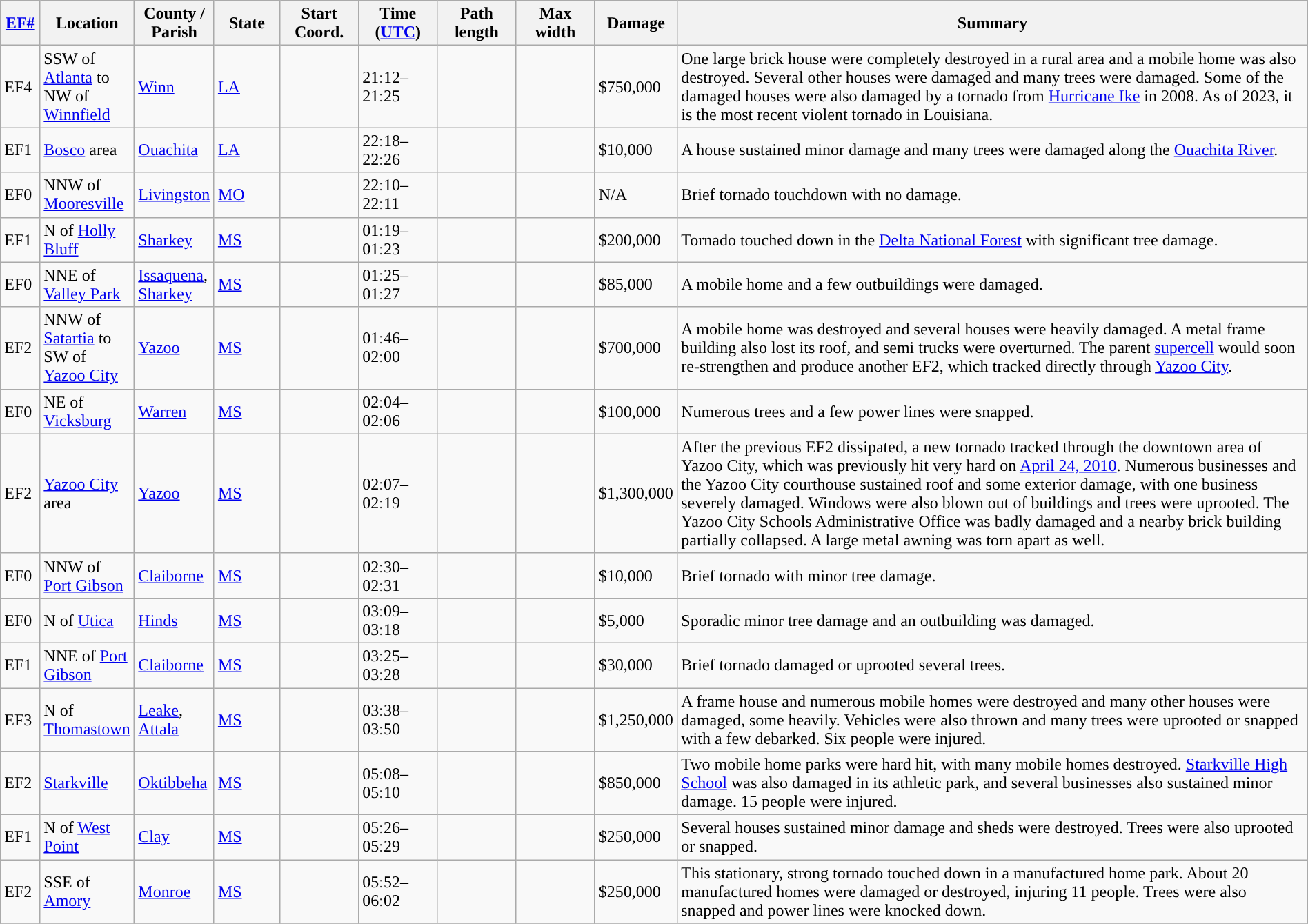<table class="wikitable sortable" style="width:100%;">
<tr>
<th scope="col" width="3%" align="center"><a href='#'>EF#</a></th>
<th scope="col" width="7%" align="center" class="unsortable">Location</th>
<th scope="col" width="6%" align="center" class="unsortable">County / Parish</th>
<th scope="col" width="5%" align="center">State</th>
<th scope="col" width="6%" align="center">Start Coord.</th>
<th scope="col" width="6%" align="center">Time (<a href='#'>UTC</a>)</th>
<th scope="col" width="6%" align="center">Path length</th>
<th scope="col" width="6%" align="center">Max width</th>
<th scope="col" width="6%" align="center">Damage</th>
<th scope="col" width="48%" class="unsortable" align="center">Summary</th>
</tr>
<tr>
<td>EF4</td>
<td>SSW of <a href='#'>Atlanta</a> to NW of <a href='#'>Winnfield</a></td>
<td><a href='#'>Winn</a></td>
<td><a href='#'>LA</a></td>
<td></td>
<td>21:12–21:25</td>
<td></td>
<td></td>
<td>$750,000</td>
<td>One large brick house were completely destroyed in a rural area and a mobile home was also destroyed. Several other houses were damaged and many trees were damaged. Some of the damaged houses were also damaged by a tornado from <a href='#'>Hurricane Ike</a> in 2008. As of 2023, it is the most recent violent tornado in Louisiana.</td>
</tr>
<tr>
<td>EF1</td>
<td><a href='#'>Bosco</a> area</td>
<td><a href='#'>Ouachita</a></td>
<td><a href='#'>LA</a></td>
<td></td>
<td>22:18–22:26</td>
<td></td>
<td></td>
<td>$10,000</td>
<td>A house sustained minor damage and many trees were damaged along the <a href='#'>Ouachita River</a>.</td>
</tr>
<tr>
<td>EF0</td>
<td>NNW of <a href='#'>Mooresville</a></td>
<td><a href='#'>Livingston</a></td>
<td><a href='#'>MO</a></td>
<td></td>
<td>22:10–22:11</td>
<td></td>
<td></td>
<td>N/A</td>
<td>Brief tornado touchdown with no damage.</td>
</tr>
<tr>
<td>EF1</td>
<td>N of <a href='#'>Holly Bluff</a></td>
<td><a href='#'>Sharkey</a></td>
<td><a href='#'>MS</a></td>
<td></td>
<td>01:19–01:23</td>
<td></td>
<td></td>
<td>$200,000</td>
<td>Tornado touched down in the <a href='#'>Delta National Forest</a> with significant tree damage.</td>
</tr>
<tr>
<td>EF0</td>
<td>NNE of <a href='#'>Valley Park</a></td>
<td><a href='#'>Issaquena</a>, <a href='#'>Sharkey</a></td>
<td><a href='#'>MS</a></td>
<td></td>
<td>01:25–01:27</td>
<td></td>
<td></td>
<td>$85,000</td>
<td>A mobile home and a few outbuildings were damaged.</td>
</tr>
<tr>
<td>EF2</td>
<td>NNW of <a href='#'>Satartia</a> to SW of <a href='#'>Yazoo City</a></td>
<td><a href='#'>Yazoo</a></td>
<td><a href='#'>MS</a></td>
<td></td>
<td>01:46–02:00</td>
<td></td>
<td></td>
<td>$700,000</td>
<td>A mobile home was destroyed and several houses were heavily damaged. A metal frame building also lost its roof, and semi trucks were overturned. The parent <a href='#'>supercell</a> would soon re-strengthen and produce another EF2, which tracked directly through <a href='#'>Yazoo City</a>.</td>
</tr>
<tr>
<td>EF0</td>
<td>NE of <a href='#'>Vicksburg</a></td>
<td><a href='#'>Warren</a></td>
<td><a href='#'>MS</a></td>
<td></td>
<td>02:04–02:06</td>
<td></td>
<td></td>
<td>$100,000</td>
<td>Numerous trees and a few power lines were snapped.</td>
</tr>
<tr>
<td>EF2</td>
<td><a href='#'>Yazoo City</a> area</td>
<td><a href='#'>Yazoo</a></td>
<td><a href='#'>MS</a></td>
<td></td>
<td>02:07–02:19</td>
<td></td>
<td></td>
<td>$1,300,000</td>
<td>After the previous EF2 dissipated, a new tornado tracked through the downtown area of Yazoo City, which was previously hit very hard on <a href='#'>April 24, 2010</a>. Numerous businesses and the Yazoo City courthouse sustained roof and some exterior damage, with one business severely damaged. Windows were also blown out of buildings and trees were uprooted. The Yazoo City Schools Administrative Office was badly damaged and a nearby brick building partially collapsed. A large metal awning was torn apart as well.</td>
</tr>
<tr>
<td>EF0</td>
<td>NNW of <a href='#'>Port Gibson</a></td>
<td><a href='#'>Claiborne</a></td>
<td><a href='#'>MS</a></td>
<td></td>
<td>02:30–02:31</td>
<td></td>
<td></td>
<td>$10,000</td>
<td>Brief tornado with minor tree damage.</td>
</tr>
<tr>
<td>EF0</td>
<td>N of <a href='#'>Utica</a></td>
<td><a href='#'>Hinds</a></td>
<td><a href='#'>MS</a></td>
<td></td>
<td>03:09–03:18</td>
<td></td>
<td></td>
<td>$5,000</td>
<td>Sporadic minor tree damage and an outbuilding was damaged.</td>
</tr>
<tr>
<td>EF1</td>
<td>NNE of <a href='#'>Port Gibson</a></td>
<td><a href='#'>Claiborne</a></td>
<td><a href='#'>MS</a></td>
<td></td>
<td>03:25–03:28</td>
<td></td>
<td></td>
<td>$30,000</td>
<td>Brief tornado damaged or uprooted several trees.</td>
</tr>
<tr>
<td>EF3</td>
<td>N of <a href='#'>Thomastown</a></td>
<td><a href='#'>Leake</a>, <a href='#'>Attala</a></td>
<td><a href='#'>MS</a></td>
<td></td>
<td>03:38–03:50</td>
<td></td>
<td></td>
<td>$1,250,000</td>
<td>A frame house and numerous mobile homes were destroyed and many other houses were damaged, some heavily. Vehicles were also thrown and many trees were uprooted or snapped with a few debarked. Six people were injured.</td>
</tr>
<tr>
<td>EF2</td>
<td><a href='#'>Starkville</a></td>
<td><a href='#'>Oktibbeha</a></td>
<td><a href='#'>MS</a></td>
<td></td>
<td>05:08–05:10</td>
<td></td>
<td></td>
<td>$850,000</td>
<td>Two mobile home parks were hard hit, with many mobile homes destroyed. <a href='#'>Starkville High School</a> was also damaged in its athletic park, and several businesses also sustained minor damage. 15 people were injured.</td>
</tr>
<tr>
<td>EF1</td>
<td>N of <a href='#'>West Point</a></td>
<td><a href='#'>Clay</a></td>
<td><a href='#'>MS</a></td>
<td></td>
<td>05:26–05:29</td>
<td></td>
<td></td>
<td>$250,000</td>
<td>Several houses sustained minor damage and sheds were destroyed. Trees were also uprooted or snapped.</td>
</tr>
<tr>
<td>EF2</td>
<td>SSE of <a href='#'>Amory</a></td>
<td><a href='#'>Monroe</a></td>
<td><a href='#'>MS</a></td>
<td></td>
<td>05:52–06:02</td>
<td></td>
<td></td>
<td>$250,000</td>
<td>This stationary, strong tornado touched down in a manufactured home park. About 20 manufactured homes were damaged or destroyed, injuring 11 people. Trees were also snapped and power lines were knocked down.</td>
</tr>
<tr>
</tr>
</table>
